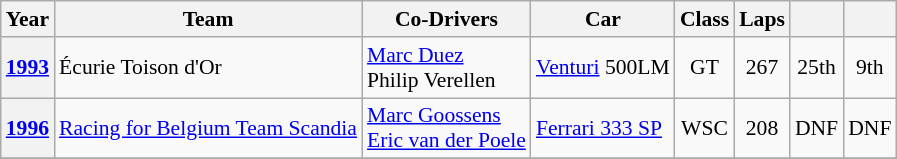<table class="wikitable" style="text-align:center; font-size:90%">
<tr>
<th>Year</th>
<th>Team</th>
<th>Co-Drivers</th>
<th>Car</th>
<th>Class</th>
<th>Laps</th>
<th></th>
<th></th>
</tr>
<tr>
<th><a href='#'>1993</a></th>
<td align="left"> Écurie Toison d'Or</td>
<td align="left"> <a href='#'>Marc Duez</a><br> Philip Verellen</td>
<td align="left"><a href='#'>Venturi</a> 500LM</td>
<td>GT</td>
<td>267</td>
<td>25th</td>
<td>9th</td>
</tr>
<tr>
<th><a href='#'>1996</a></th>
<td align="left"> <a href='#'>Racing for Belgium Team Scandia</a></td>
<td align="left"> <a href='#'>Marc Goossens</a><br> <a href='#'>Eric van der Poele</a></td>
<td align="left"><a href='#'>Ferrari 333 SP</a></td>
<td>WSC</td>
<td>208</td>
<td>DNF</td>
<td>DNF</td>
</tr>
<tr>
</tr>
</table>
